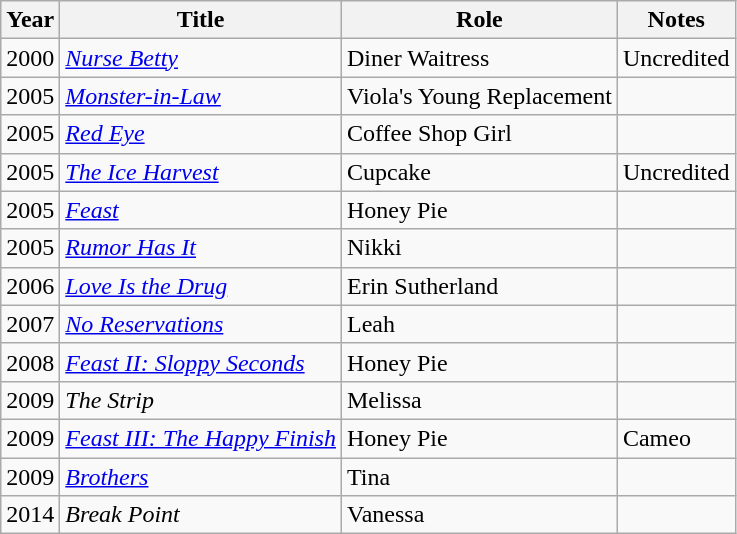<table class="wikitable sortable">
<tr>
<th>Year</th>
<th>Title</th>
<th>Role</th>
<th class="unsortable">Notes</th>
</tr>
<tr>
<td>2000</td>
<td><em><a href='#'>Nurse Betty</a></em></td>
<td>Diner Waitress</td>
<td>Uncredited</td>
</tr>
<tr>
<td>2005</td>
<td><em><a href='#'>Monster-in-Law</a></em></td>
<td>Viola's Young Replacement</td>
<td></td>
</tr>
<tr>
<td>2005</td>
<td><em><a href='#'>Red Eye</a></em></td>
<td>Coffee Shop Girl</td>
<td></td>
</tr>
<tr>
<td>2005</td>
<td><em><a href='#'>The Ice Harvest</a></em></td>
<td>Cupcake</td>
<td>Uncredited</td>
</tr>
<tr>
<td>2005</td>
<td><em><a href='#'>Feast</a></em></td>
<td>Honey Pie</td>
<td></td>
</tr>
<tr>
<td>2005</td>
<td><em><a href='#'>Rumor Has It</a></em></td>
<td>Nikki</td>
<td></td>
</tr>
<tr>
<td>2006</td>
<td><em><a href='#'>Love Is the Drug</a></em></td>
<td>Erin Sutherland</td>
<td></td>
</tr>
<tr>
<td>2007</td>
<td><em><a href='#'>No Reservations</a></em></td>
<td>Leah</td>
<td></td>
</tr>
<tr>
<td>2008</td>
<td><em><a href='#'>Feast II: Sloppy Seconds</a></em></td>
<td>Honey Pie</td>
<td></td>
</tr>
<tr>
<td>2009</td>
<td><em>The Strip</em></td>
<td>Melissa</td>
<td></td>
</tr>
<tr>
<td>2009</td>
<td><em><a href='#'>Feast III: The Happy Finish</a></em></td>
<td>Honey Pie</td>
<td>Cameo</td>
</tr>
<tr>
<td>2009</td>
<td><em><a href='#'>Brothers</a></em></td>
<td>Tina</td>
<td></td>
</tr>
<tr>
<td>2014</td>
<td><em>Break Point</em></td>
<td>Vanessa</td>
<td></td>
</tr>
</table>
